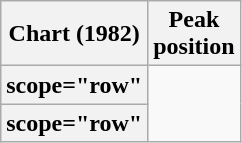<table class="wikitable plainrowheaders sortable">
<tr>
<th scope="col">Chart (1982)</th>
<th scope="col">Peak<br>position</th>
</tr>
<tr>
<th>scope="row" </th>
</tr>
<tr>
<th>scope="row" </th>
</tr>
</table>
